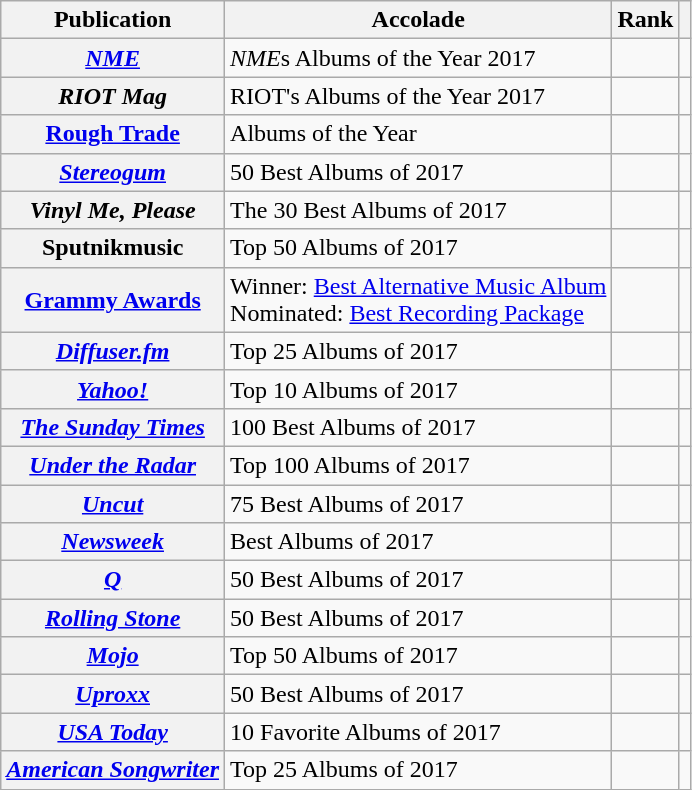<table class="wikitable sortable plainrowheaders">
<tr>
<th>Publication</th>
<th>Accolade</th>
<th>Rank</th>
<th class="unsortable"></th>
</tr>
<tr>
<th scope="row"><em><a href='#'>NME</a></em></th>
<td><em>NME</em>s Albums of the Year 2017</td>
<td></td>
<td></td>
</tr>
<tr>
<th scope="row"><em>RIOT Mag</em></th>
<td>RIOT's Albums of the Year 2017</td>
<td></td>
<td></td>
</tr>
<tr>
<th scope="row"><a href='#'>Rough Trade</a></th>
<td>Albums of the Year</td>
<td></td>
<td></td>
</tr>
<tr>
<th scope="row"><em><a href='#'>Stereogum</a></em></th>
<td>50 Best Albums of 2017</td>
<td></td>
<td></td>
</tr>
<tr>
<th scope="row"><em>Vinyl Me, Please</em></th>
<td>The 30 Best Albums of 2017</td>
<td></td>
<td></td>
</tr>
<tr>
<th scope="row">Sputnikmusic</th>
<td>Top 50 Albums of 2017</td>
<td></td>
<td></td>
</tr>
<tr>
<th scope="row"><a href='#'>Grammy Awards</a></th>
<td>Winner: <a href='#'>Best Alternative Music Album</a><br>Nominated: <a href='#'>Best Recording Package</a></td>
<td></td>
<td></td>
</tr>
<tr>
<th scope="row"><em><a href='#'>Diffuser.fm</a></em></th>
<td>Top 25 Albums of 2017</td>
<td></td>
<td></td>
</tr>
<tr>
<th scope="row"><em><a href='#'>Yahoo!</a></em></th>
<td>Top 10 Albums of 2017</td>
<td></td>
<td></td>
</tr>
<tr>
<th scope="row"><em><a href='#'>The Sunday Times</a></em></th>
<td>100 Best Albums of 2017</td>
<td></td>
<td></td>
</tr>
<tr>
<th scope="row"><em><a href='#'>Under the Radar</a></em></th>
<td>Top 100 Albums of 2017</td>
<td></td>
<td></td>
</tr>
<tr>
<th scope="row"><em><a href='#'>Uncut</a></em></th>
<td>75 Best Albums of 2017</td>
<td></td>
<td></td>
</tr>
<tr>
<th scope="row"><em><a href='#'>Newsweek</a></em></th>
<td>Best Albums of 2017</td>
<td></td>
<td></td>
</tr>
<tr>
<th scope="row"><em><a href='#'>Q</a></em></th>
<td>50 Best Albums of 2017</td>
<td></td>
<td></td>
</tr>
<tr>
<th scope="row"><em><a href='#'>Rolling Stone</a></em></th>
<td>50 Best Albums of 2017</td>
<td></td>
<td></td>
</tr>
<tr>
<th scope="row"><em><a href='#'>Mojo</a></em></th>
<td>Top 50 Albums of 2017</td>
<td></td>
<td></td>
</tr>
<tr>
<th scope="row"><em><a href='#'>Uproxx</a></em></th>
<td>50 Best Albums of 2017</td>
<td></td>
<td></td>
</tr>
<tr>
<th scope="row"><em><a href='#'>USA Today</a></em></th>
<td>10 Favorite Albums of 2017</td>
<td></td>
<td></td>
</tr>
<tr>
<th scope="row"><em><a href='#'>American Songwriter</a></em></th>
<td>Top 25 Albums of 2017</td>
<td></td>
<td></td>
</tr>
</table>
